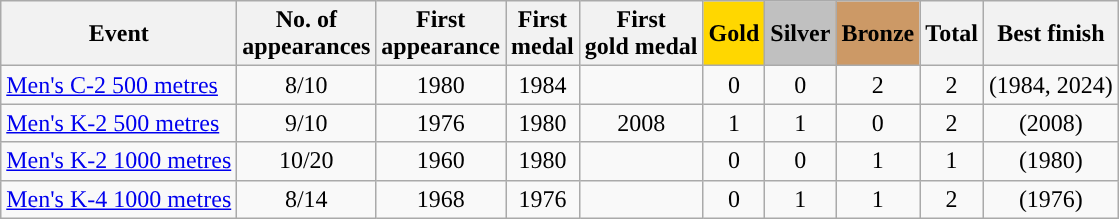<table class="wikitable sortable" style="text-align:center">
<tr>
<th>Event</th>
<th>No. of<br>appearances</th>
<th>First<br>appearance</th>
<th>First<br>medal</th>
<th>First<br>gold medal</th>
<th style="background-color:gold;">Gold</th>
<th style="background-color:silver;">Silver</th>
<th style="background-color:#c96;">Bronze</th>
<th>Total</th>
<th>Best finish</th>
</tr>
<tr>
<td align=left><a href='#'>Men's C-2 500 metres</a></td>
<td>8/10</td>
<td>1980</td>
<td>1984</td>
<td></td>
<td>0</td>
<td>0</td>
<td>2</td>
<td>2</td>
<td> (1984, 2024)</td>
</tr>
<tr>
<td align=left><a href='#'>Men's K-2 500 metres</a></td>
<td>9/10</td>
<td>1976</td>
<td>1980</td>
<td>2008</td>
<td>1</td>
<td>1</td>
<td>0</td>
<td>2</td>
<td> (2008)</td>
</tr>
<tr>
<td align=left><a href='#'>Men's K-2 1000 metres</a></td>
<td>10/20</td>
<td>1960</td>
<td>1980</td>
<td></td>
<td>0</td>
<td>0</td>
<td>1</td>
<td>1</td>
<td> (1980)</td>
</tr>
<tr>
<td align=left><a href='#'>Men's K-4 1000 metres</a></td>
<td>8/14</td>
<td>1968</td>
<td>1976</td>
<td></td>
<td>0</td>
<td>1</td>
<td>1</td>
<td>2</td>
<td> (1976)</td>
</tr>
</table>
